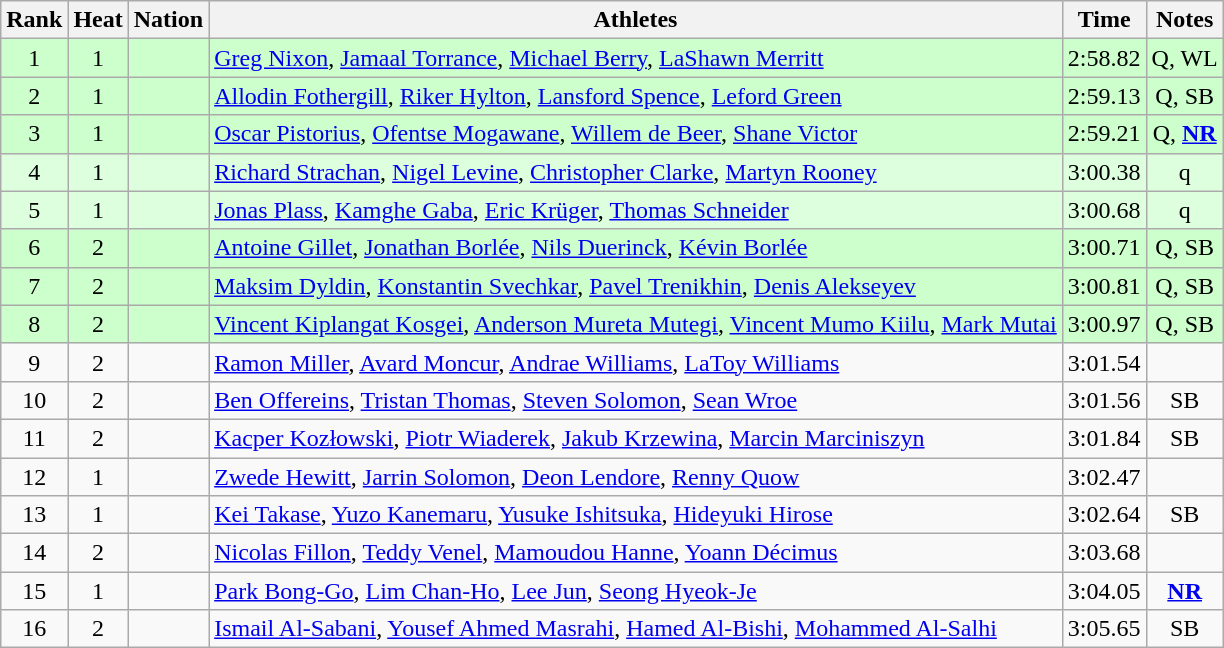<table class="wikitable sortable" style="text-align:center">
<tr>
<th>Rank</th>
<th>Heat</th>
<th>Nation</th>
<th>Athletes</th>
<th>Time</th>
<th>Notes</th>
</tr>
<tr bgcolor=ccffcc>
<td>1</td>
<td>1</td>
<td align=left></td>
<td align=left><a href='#'>Greg Nixon</a>, <a href='#'>Jamaal Torrance</a>, <a href='#'>Michael Berry</a>, <a href='#'>LaShawn Merritt</a></td>
<td>2:58.82</td>
<td>Q, WL</td>
</tr>
<tr bgcolor=ccffcc>
<td>2</td>
<td>1</td>
<td align=left></td>
<td align=left><a href='#'>Allodin Fothergill</a>, <a href='#'>Riker Hylton</a>, <a href='#'>Lansford Spence</a>, <a href='#'>Leford Green</a></td>
<td>2:59.13</td>
<td>Q, SB</td>
</tr>
<tr bgcolor=ccffcc>
<td>3</td>
<td>1</td>
<td align=left></td>
<td align=left><a href='#'>Oscar Pistorius</a>, <a href='#'>Ofentse Mogawane</a>, <a href='#'>Willem de Beer</a>, <a href='#'>Shane Victor</a></td>
<td>2:59.21</td>
<td>Q, <strong><a href='#'>NR</a></strong></td>
</tr>
<tr bgcolor=ddffdd>
<td>4</td>
<td>1</td>
<td align=left></td>
<td align=left><a href='#'>Richard Strachan</a>, <a href='#'>Nigel Levine</a>, <a href='#'>Christopher Clarke</a>, <a href='#'>Martyn Rooney</a></td>
<td>3:00.38</td>
<td>q</td>
</tr>
<tr bgcolor=ddffdd>
<td>5</td>
<td>1</td>
<td align=left></td>
<td align=left><a href='#'>Jonas Plass</a>, <a href='#'>Kamghe Gaba</a>, <a href='#'>Eric Krüger</a>, <a href='#'>Thomas Schneider</a></td>
<td>3:00.68</td>
<td>q</td>
</tr>
<tr bgcolor=ccffcc>
<td>6</td>
<td>2</td>
<td align=left></td>
<td align=left><a href='#'>Antoine Gillet</a>, <a href='#'>Jonathan Borlée</a>, <a href='#'>Nils Duerinck</a>, <a href='#'>Kévin Borlée</a></td>
<td>3:00.71</td>
<td>Q, SB</td>
</tr>
<tr bgcolor=ccffcc>
<td>7</td>
<td>2</td>
<td align=left></td>
<td align=left><a href='#'>Maksim Dyldin</a>, <a href='#'>Konstantin Svechkar</a>, <a href='#'>Pavel Trenikhin</a>, <a href='#'>Denis Alekseyev</a></td>
<td>3:00.81</td>
<td>Q, SB</td>
</tr>
<tr bgcolor=ccffcc>
<td>8</td>
<td>2</td>
<td align=left></td>
<td align=left><a href='#'>Vincent Kiplangat Kosgei</a>, <a href='#'>Anderson Mureta Mutegi</a>, <a href='#'>Vincent Mumo Kiilu</a>, <a href='#'>Mark Mutai</a></td>
<td>3:00.97</td>
<td>Q, SB</td>
</tr>
<tr>
<td>9</td>
<td>2</td>
<td align=left></td>
<td align=left><a href='#'>Ramon Miller</a>, <a href='#'>Avard Moncur</a>, <a href='#'>Andrae Williams</a>, <a href='#'>LaToy Williams</a></td>
<td>3:01.54</td>
<td></td>
</tr>
<tr>
<td>10</td>
<td>2</td>
<td align=left></td>
<td align=left><a href='#'>Ben Offereins</a>, <a href='#'>Tristan Thomas</a>, <a href='#'>Steven Solomon</a>, <a href='#'>Sean Wroe</a></td>
<td>3:01.56</td>
<td>SB</td>
</tr>
<tr>
<td>11</td>
<td>2</td>
<td align=left></td>
<td align=left><a href='#'>Kacper Kozłowski</a>, <a href='#'>Piotr Wiaderek</a>, <a href='#'>Jakub Krzewina</a>, <a href='#'>Marcin Marciniszyn</a></td>
<td>3:01.84</td>
<td>SB</td>
</tr>
<tr>
<td>12</td>
<td>1</td>
<td align=left></td>
<td align=left><a href='#'>Zwede Hewitt</a>, <a href='#'>Jarrin Solomon</a>, <a href='#'>Deon Lendore</a>, <a href='#'>Renny Quow</a></td>
<td>3:02.47</td>
<td></td>
</tr>
<tr>
<td>13</td>
<td>1</td>
<td align=left></td>
<td align=left><a href='#'>Kei Takase</a>, <a href='#'>Yuzo Kanemaru</a>, <a href='#'>Yusuke Ishitsuka</a>, <a href='#'>Hideyuki Hirose</a></td>
<td>3:02.64</td>
<td>SB</td>
</tr>
<tr>
<td>14</td>
<td>2</td>
<td align=left></td>
<td align=left><a href='#'>Nicolas Fillon</a>, <a href='#'>Teddy Venel</a>, <a href='#'>Mamoudou Hanne</a>, <a href='#'>Yoann Décimus</a></td>
<td>3:03.68</td>
<td></td>
</tr>
<tr>
<td>15</td>
<td>1</td>
<td align=left></td>
<td align=left><a href='#'>Park Bong-Go</a>, <a href='#'>Lim Chan-Ho</a>, <a href='#'>Lee Jun</a>, <a href='#'>Seong Hyeok-Je</a></td>
<td>3:04.05</td>
<td><strong><a href='#'>NR</a></strong></td>
</tr>
<tr>
<td>16</td>
<td>2</td>
<td align=left></td>
<td align=left><a href='#'>Ismail Al-Sabani</a>, <a href='#'>Yousef Ahmed Masrahi</a>, <a href='#'>Hamed Al-Bishi</a>, <a href='#'>Mohammed Al-Salhi</a></td>
<td>3:05.65</td>
<td>SB</td>
</tr>
</table>
